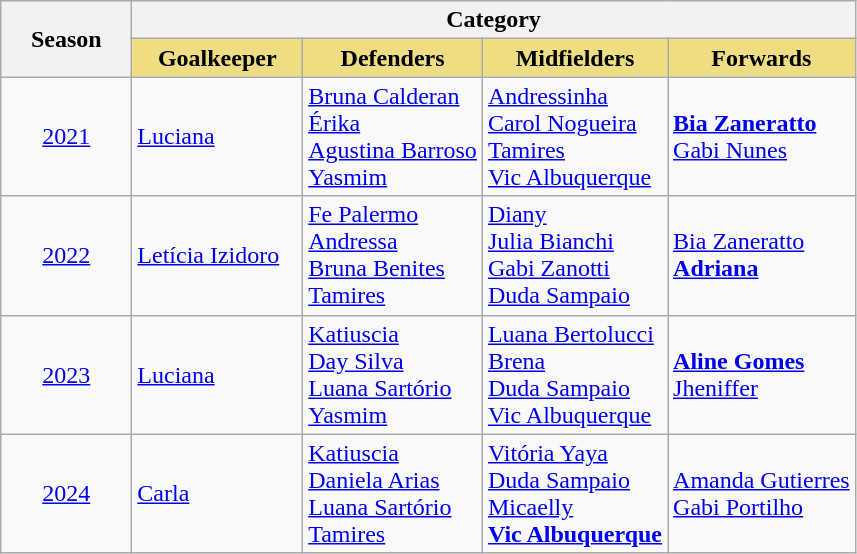<table class="wikitable">
<tr>
<th width="80" rowspan="2">Season</th>
<th colspan="4">Category</th>
</tr>
<tr>
<th style="background-color: #eedd82; width: 20%">Goalkeeper</th>
<th style="background-color: #eedd82">Defenders</th>
<th style="background-color: #eedd82">Midfielders</th>
<th style="background-color: #eedd82">Forwards</th>
</tr>
<tr>
<td align="center"><a href='#'>2021</a></td>
<td> <a href='#'>Luciana</a> </td>
<td> <a href='#'>Bruna Calderan</a> <br>  <a href='#'>Érika</a> <br>  <a href='#'>Agustina Barroso</a>  <br>  <a href='#'>Yasmim</a> </td>
<td> <a href='#'>Andressinha</a> <br>  <a href='#'>Carol Nogueira</a> <br>  <a href='#'>Tamires</a> <br>  <a href='#'>Vic Albuquerque</a> </td>
<td> <strong><a href='#'>Bia Zaneratto</a> </strong><br>  <a href='#'>Gabi Nunes</a> </td>
</tr>
<tr>
<td align="center"><a href='#'>2022</a></td>
<td> <a href='#'>Letícia Izidoro</a> </td>
<td> <a href='#'>Fe Palermo</a> <br>  <a href='#'>Andressa</a> <br>  <a href='#'>Bruna Benites</a>  <br>  <a href='#'>Tamires</a> </td>
<td> <a href='#'>Diany</a> <br>  <a href='#'>Julia Bianchi</a> <br>  <a href='#'>Gabi Zanotti</a> <br>  <a href='#'>Duda Sampaio</a> </td>
<td> <a href='#'>Bia Zaneratto</a> <br> <strong> <a href='#'>Adriana</a> </strong></td>
</tr>
<tr>
<td align="center"><a href='#'>2023</a></td>
<td> <a href='#'>Luciana</a> </td>
<td> <a href='#'>Katiuscia</a> <br>  <a href='#'>Day Silva</a> <br>  <a href='#'>Luana Sartório</a>  <br>  <a href='#'>Yasmim</a> </td>
<td> <a href='#'>Luana Bertolucci</a> <br>  <a href='#'>Brena</a>  <br>   <a href='#'>Duda Sampaio</a>  <br>  <a href='#'>Vic Albuquerque</a> </td>
<td> <strong><a href='#'>Aline Gomes</a> </strong> <br>  <a href='#'>Jheniffer</a> </td>
</tr>
<tr>
<td align="center"><a href='#'>2024</a></td>
<td> <a href='#'>Carla</a> </td>
<td> <a href='#'>Katiuscia</a>  <br>  <a href='#'>Daniela Arias</a>  <br>  <a href='#'>Luana Sartório</a>  <br>  <a href='#'>Tamires</a> </td>
<td> <a href='#'>Vitória Yaya</a>  <br> <a href='#'>Duda Sampaio</a>  <br>  <a href='#'>Micaelly</a>  <br>  <strong><a href='#'>Vic Albuquerque</a> </strong></td>
<td> <a href='#'>Amanda Gutierres</a>  <br>  <a href='#'>Gabi Portilho</a> </td>
</tr>
</table>
